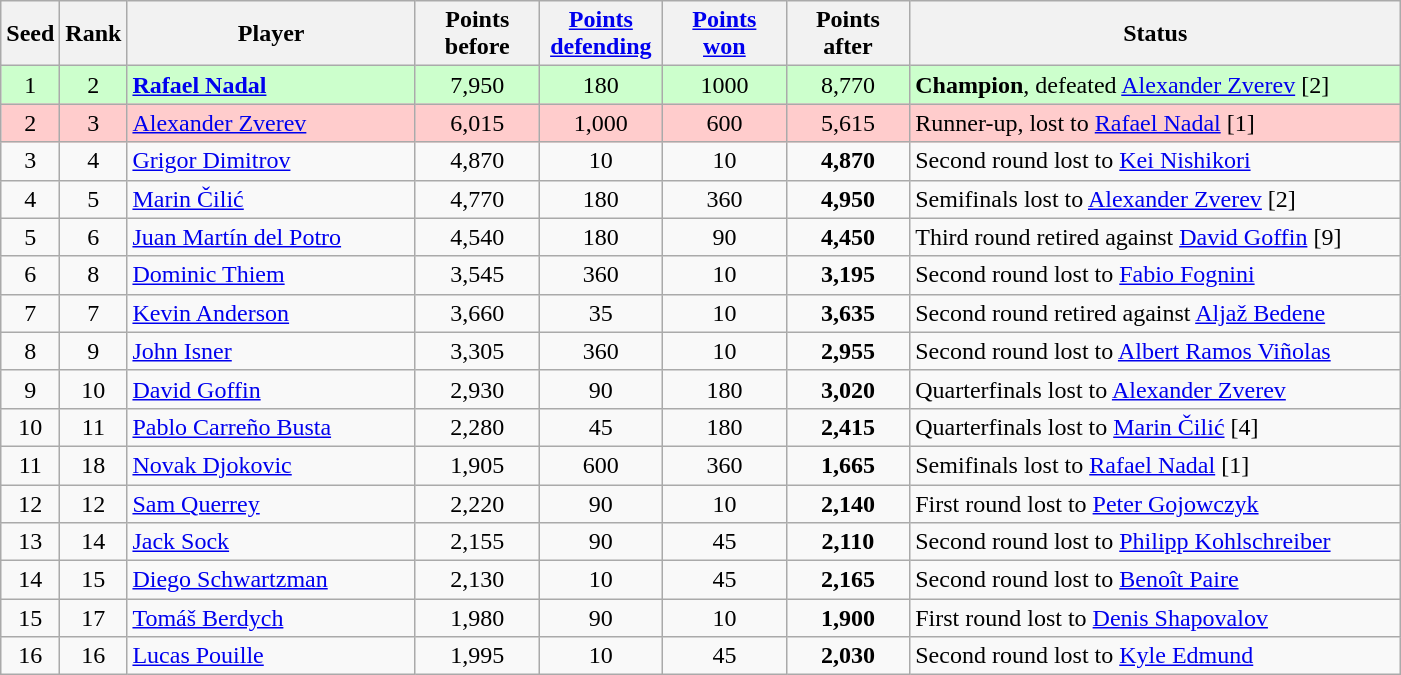<table class="wikitable sortable">
<tr>
<th style="width:30px;">Seed</th>
<th style="width:30px;">Rank</th>
<th style="width:185px;">Player</th>
<th style="width:75px;">Points before</th>
<th style="width:75px;"><a href='#'>Points defending</a></th>
<th style="width:75px;"><a href='#'>Points won</a></th>
<th style="width:75px;">Points after</th>
<th style="width:320px;">Status</th>
</tr>
<tr style="background:#cfc;">
<td style="text-align:center;">1</td>
<td style="text-align:center;">2</td>
<td> <strong><a href='#'>Rafael Nadal</a></strong></td>
<td style="text-align:center;">7,950</td>
<td style="text-align:center;">180</td>
<td style="text-align:center;">1000</td>
<td style="text-align:center;">8,770</td>
<td><strong>Champion</strong>, defeated  <a href='#'>Alexander Zverev</a> [2]</td>
</tr>
<tr style="background:#fcc;">
<td style="text-align:center;">2</td>
<td style="text-align:center;">3</td>
<td> <a href='#'>Alexander Zverev</a></td>
<td style="text-align:center;">6,015</td>
<td style="text-align:center;">1,000</td>
<td style="text-align:center;">600</td>
<td style="text-align:center;">5,615</td>
<td>Runner-up, lost to  <a href='#'>Rafael Nadal</a> [1]</td>
</tr>
<tr>
<td style="text-align:center;">3</td>
<td style="text-align:center;">4</td>
<td> <a href='#'>Grigor Dimitrov</a></td>
<td style="text-align:center;">4,870</td>
<td style="text-align:center;">10</td>
<td style="text-align:center;">10</td>
<td style="text-align:center;"><strong>4,870</strong></td>
<td>Second round lost to  <a href='#'>Kei Nishikori</a></td>
</tr>
<tr>
<td style="text-align:center;">4</td>
<td style="text-align:center;">5</td>
<td> <a href='#'>Marin Čilić</a></td>
<td style="text-align:center;">4,770</td>
<td style="text-align:center;">180</td>
<td style="text-align:center;">360</td>
<td style="text-align:center;"><strong>4,950</strong></td>
<td>Semifinals lost to  <a href='#'>Alexander Zverev</a> [2]</td>
</tr>
<tr>
<td style="text-align:center;">5</td>
<td style="text-align:center;">6</td>
<td> <a href='#'>Juan Martín del Potro</a></td>
<td style="text-align:center;">4,540</td>
<td style="text-align:center;">180</td>
<td style="text-align:center;">90</td>
<td style="text-align:center;"><strong>4,450</strong></td>
<td>Third round retired against  <a href='#'>David Goffin</a> [9]</td>
</tr>
<tr>
<td style="text-align:center;">6</td>
<td style="text-align:center;">8</td>
<td> <a href='#'>Dominic Thiem</a></td>
<td style="text-align:center;">3,545</td>
<td style="text-align:center;">360</td>
<td style="text-align:center;">10</td>
<td style="text-align:center;"><strong>3,195</strong></td>
<td>Second round lost to  <a href='#'>Fabio Fognini</a></td>
</tr>
<tr>
<td style="text-align:center;">7</td>
<td style="text-align:center;">7</td>
<td> <a href='#'>Kevin Anderson</a></td>
<td style="text-align:center;">3,660</td>
<td style="text-align:center;">35</td>
<td style="text-align:center;">10</td>
<td style="text-align:center;"><strong>3,635</strong></td>
<td>Second round retired against  <a href='#'>Aljaž Bedene</a></td>
</tr>
<tr>
<td style="text-align:center;">8</td>
<td style="text-align:center;">9</td>
<td> <a href='#'>John Isner</a></td>
<td style="text-align:center;">3,305</td>
<td style="text-align:center;">360</td>
<td style="text-align:center;">10</td>
<td style="text-align:center;"><strong>2,955</strong></td>
<td>Second round lost to  <a href='#'>Albert Ramos Viñolas</a></td>
</tr>
<tr>
<td style="text-align:center;">9</td>
<td style="text-align:center;">10</td>
<td> <a href='#'>David Goffin</a></td>
<td style="text-align:center;">2,930</td>
<td style="text-align:center;">90</td>
<td style="text-align:center;">180</td>
<td style="text-align:center;"><strong>3,020</strong></td>
<td>Quarterfinals lost to  <a href='#'>Alexander Zverev</a></td>
</tr>
<tr>
<td style="text-align:center;">10</td>
<td style="text-align:center;">11</td>
<td> <a href='#'>Pablo Carreño Busta</a></td>
<td style="text-align:center;">2,280</td>
<td style="text-align:center;">45</td>
<td style="text-align:center;">180</td>
<td style="text-align:center;"><strong>2,415</strong></td>
<td>Quarterfinals lost to  <a href='#'>Marin Čilić</a> [4]</td>
</tr>
<tr>
<td style="text-align:center;">11</td>
<td style="text-align:center;">18</td>
<td> <a href='#'>Novak Djokovic</a></td>
<td style="text-align:center;">1,905</td>
<td style="text-align:center;">600</td>
<td style="text-align:center;">360</td>
<td style="text-align:center;"><strong>1,665</strong></td>
<td>Semifinals lost to  <a href='#'>Rafael Nadal</a> [1]</td>
</tr>
<tr>
<td style="text-align:center;">12</td>
<td style="text-align:center;">12</td>
<td> <a href='#'>Sam Querrey</a></td>
<td style="text-align:center;">2,220</td>
<td style="text-align:center;">90</td>
<td style="text-align:center;">10</td>
<td style="text-align:center;"><strong>2,140</strong></td>
<td>First round lost to  <a href='#'>Peter Gojowczyk</a></td>
</tr>
<tr>
<td style="text-align:center;">13</td>
<td style="text-align:center;">14</td>
<td> <a href='#'>Jack Sock</a></td>
<td style="text-align:center;">2,155</td>
<td style="text-align:center;">90</td>
<td style="text-align:center;">45</td>
<td style="text-align:center;"><strong>2,110</strong></td>
<td>Second round lost to  <a href='#'>Philipp Kohlschreiber</a></td>
</tr>
<tr>
<td style="text-align:center;">14</td>
<td style="text-align:center;">15</td>
<td> <a href='#'>Diego Schwartzman</a></td>
<td style="text-align:center;">2,130</td>
<td style="text-align:center;">10</td>
<td style="text-align:center;">45</td>
<td style="text-align:center;"><strong>2,165</strong></td>
<td>Second round lost to  <a href='#'>Benoît Paire</a></td>
</tr>
<tr>
<td style="text-align:center;">15</td>
<td style="text-align:center;">17</td>
<td> <a href='#'>Tomáš Berdych</a></td>
<td style="text-align:center;">1,980</td>
<td style="text-align:center;">90</td>
<td style="text-align:center;">10</td>
<td style="text-align:center;"><strong>1,900</strong></td>
<td>First round lost to  <a href='#'>Denis Shapovalov</a></td>
</tr>
<tr>
<td style="text-align:center;">16</td>
<td style="text-align:center;">16</td>
<td> <a href='#'>Lucas Pouille</a></td>
<td style="text-align:center;">1,995</td>
<td style="text-align:center;">10</td>
<td style="text-align:center;">45</td>
<td style="text-align:center;"><strong>2,030</strong></td>
<td>Second round lost to  <a href='#'>Kyle Edmund</a></td>
</tr>
</table>
